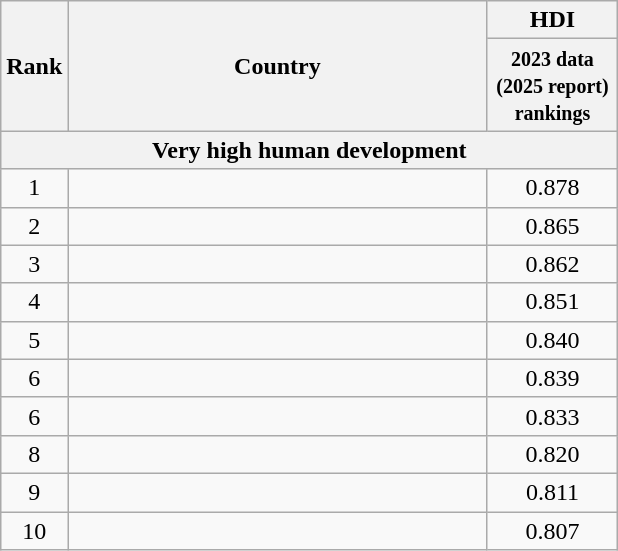<table class="wikitable sortable" style="text-align:center">
<tr>
<th scope="col" rowspan="2">Rank</th>
<th scope="col" rowspan="2" style="width:17em;">Country</th>
<th scope="col" colspan="2">HDI</th>
</tr>
<tr>
<th scope="col" style="width:5em;"><small>2023 data (2025 report) rankings</small></th>
</tr>
<tr>
<th scope="row" colspan="4">Very high human development</th>
</tr>
<tr>
<td>1</td>
<td style="text-align:left"></td>
<td>0.878</td>
</tr>
<tr>
<td>2</td>
<td style="text-align:left"></td>
<td>0.865</td>
</tr>
<tr>
<td>3</td>
<td style="text-align:left"></td>
<td>0.862</td>
</tr>
<tr>
<td>4</td>
<td style="text-align:left"></td>
<td>0.851</td>
</tr>
<tr>
<td>5</td>
<td style="text-align:left"></td>
<td>0.840</td>
</tr>
<tr>
<td>6</td>
<td style="text-align:left"></td>
<td>0.839</td>
</tr>
<tr>
<td>6</td>
<td style="text-align:left"></td>
<td>0.833</td>
</tr>
<tr>
<td>8</td>
<td style="text-align:left"></td>
<td>0.820</td>
</tr>
<tr>
<td>9</td>
<td style="text-align:left"></td>
<td>0.811</td>
</tr>
<tr>
<td>10</td>
<td style="text-align:left"></td>
<td>0.807</td>
</tr>
</table>
